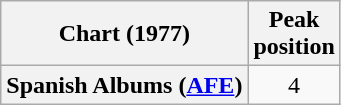<table class="wikitable plainrowheaders" style="text-align:center">
<tr>
<th scope="col">Chart (1977)</th>
<th scope="col">Peak<br> position</th>
</tr>
<tr>
<th scope="row">Spanish Albums (<a href='#'>AFE</a>)</th>
<td>4</td>
</tr>
</table>
